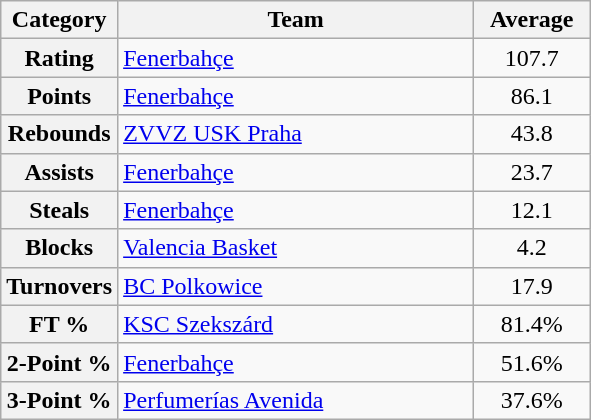<table class="wikitable">
<tr>
<th>Category</th>
<th width=230>Team</th>
<th width=70>Average</th>
</tr>
<tr>
<th>Rating</th>
<td> <a href='#'>Fenerbahçe</a></td>
<td style="text-align: center;">107.7</td>
</tr>
<tr>
<th>Points</th>
<td> <a href='#'>Fenerbahçe</a></td>
<td style="text-align: center;">86.1</td>
</tr>
<tr>
<th>Rebounds</th>
<td> <a href='#'>ZVVZ USK Praha</a></td>
<td style="text-align: center;">43.8</td>
</tr>
<tr>
<th>Assists</th>
<td> <a href='#'>Fenerbahçe</a></td>
<td style="text-align: center;">23.7</td>
</tr>
<tr>
<th>Steals</th>
<td> <a href='#'>Fenerbahçe</a></td>
<td style="text-align: center;">12.1</td>
</tr>
<tr>
<th>Blocks</th>
<td> <a href='#'>Valencia Basket</a></td>
<td style="text-align: center;">4.2</td>
</tr>
<tr>
<th>Turnovers</th>
<td> <a href='#'>BC Polkowice</a></td>
<td style="text-align: center;">17.9</td>
</tr>
<tr>
<th>FT %</th>
<td> <a href='#'>KSC Szekszárd</a></td>
<td style="text-align: center;">81.4%</td>
</tr>
<tr>
<th>2-Point %</th>
<td> <a href='#'>Fenerbahçe</a></td>
<td style="text-align: center;">51.6%</td>
</tr>
<tr>
<th>3-Point %</th>
<td> <a href='#'>Perfumerías Avenida</a></td>
<td style="text-align: center;">37.6%</td>
</tr>
</table>
